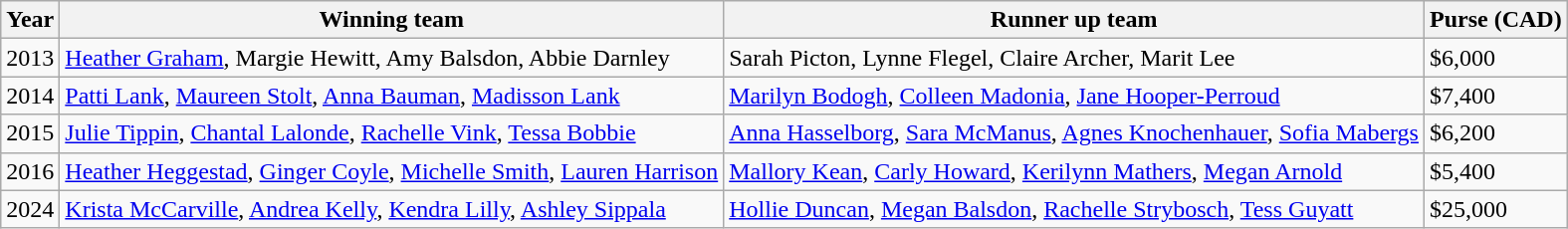<table class="wikitable">
<tr>
<th scope="col">Year</th>
<th scope="col">Winning team</th>
<th scope="col">Runner up team</th>
<th scope="col">Purse (CAD)</th>
</tr>
<tr>
<td>2013</td>
<td> <a href='#'>Heather Graham</a>, Margie Hewitt, Amy Balsdon, Abbie Darnley</td>
<td> Sarah Picton, Lynne Flegel, Claire Archer, Marit Lee</td>
<td>$6,000</td>
</tr>
<tr>
<td>2014</td>
<td> <a href='#'>Patti Lank</a>, <a href='#'>Maureen Stolt</a>, <a href='#'>Anna Bauman</a>, <a href='#'>Madisson Lank</a></td>
<td> <a href='#'>Marilyn Bodogh</a>, <a href='#'>Colleen Madonia</a>, <a href='#'>Jane Hooper-Perroud</a></td>
<td>$7,400</td>
</tr>
<tr>
<td>2015</td>
<td> <a href='#'>Julie Tippin</a>, <a href='#'>Chantal Lalonde</a>, <a href='#'>Rachelle Vink</a>, <a href='#'>Tessa Bobbie</a></td>
<td> <a href='#'>Anna Hasselborg</a>, <a href='#'>Sara McManus</a>, <a href='#'>Agnes Knochenhauer</a>, <a href='#'>Sofia Mabergs</a></td>
<td>$6,200</td>
</tr>
<tr>
<td>2016</td>
<td> <a href='#'>Heather Heggestad</a>, <a href='#'>Ginger Coyle</a>, <a href='#'>Michelle Smith</a>, <a href='#'>Lauren Harrison</a></td>
<td> <a href='#'>Mallory Kean</a>, <a href='#'>Carly Howard</a>, <a href='#'>Kerilynn Mathers</a>, <a href='#'>Megan Arnold</a></td>
<td>$5,400</td>
</tr>
<tr>
<td>2024</td>
<td> <a href='#'>Krista McCarville</a>, <a href='#'>Andrea Kelly</a>, <a href='#'>Kendra Lilly</a>, <a href='#'>Ashley Sippala</a></td>
<td> <a href='#'>Hollie Duncan</a>, <a href='#'>Megan Balsdon</a>, <a href='#'>Rachelle Strybosch</a>, <a href='#'>Tess Guyatt</a></td>
<td>$25,000</td>
</tr>
</table>
